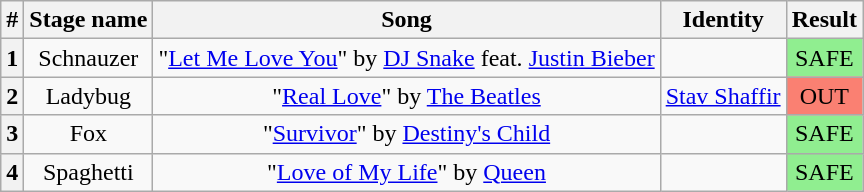<table class="wikitable plainrowheaders" style="text-align: center;">
<tr>
<th>#</th>
<th>Stage name</th>
<th>Song</th>
<th>Identity</th>
<th>Result</th>
</tr>
<tr>
<th>1</th>
<td>Schnauzer</td>
<td>"<a href='#'>Let Me Love You</a>" by <a href='#'>DJ Snake</a> feat. <a href='#'>Justin Bieber</a></td>
<td></td>
<td bgcolor="lightgreen">SAFE</td>
</tr>
<tr>
<th>2</th>
<td>Ladybug</td>
<td>"<a href='#'>Real Love</a>" by <a href='#'>The Beatles</a></td>
<td><a href='#'>Stav Shaffir</a></td>
<td bgcolor="salmon">OUT</td>
</tr>
<tr>
<th>3</th>
<td>Fox</td>
<td>"<a href='#'>Survivor</a>" by <a href='#'>Destiny's Child</a></td>
<td></td>
<td bgcolor="lightgreen">SAFE</td>
</tr>
<tr>
<th>4</th>
<td>Spaghetti</td>
<td>"<a href='#'>Love of My Life</a>" by <a href='#'>Queen</a></td>
<td></td>
<td bgcolor="lightgreen">SAFE</td>
</tr>
</table>
